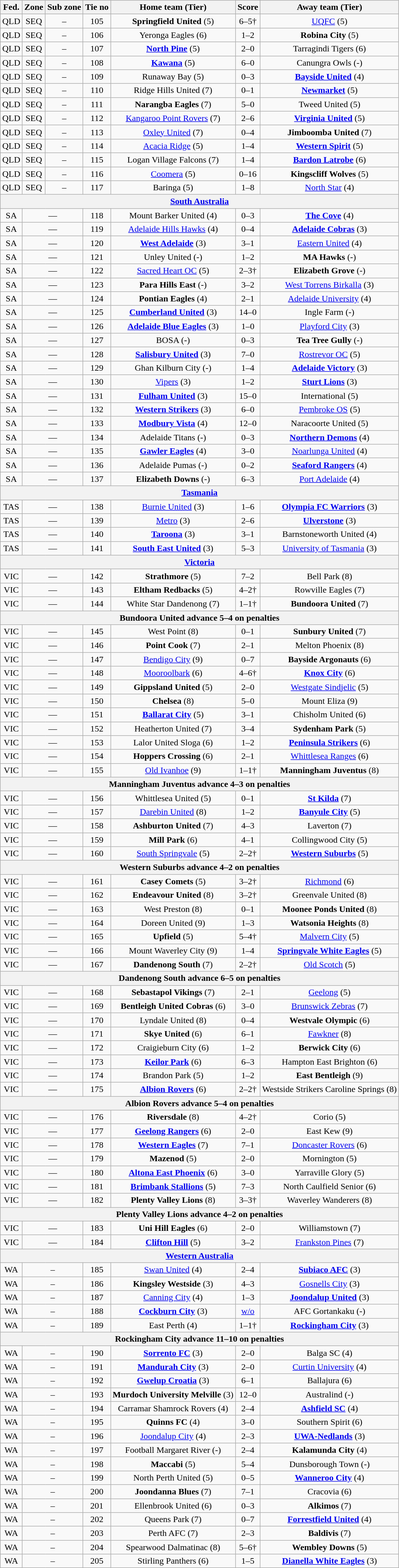<table class="wikitable" style="text-align:center">
<tr>
<th>Fed.</th>
<th>Zone</th>
<th>Sub zone</th>
<th>Tie no</th>
<th>Home team (Tier)</th>
<th>Score</th>
<th>Away team (Tier)</th>
</tr>
<tr>
<td>QLD</td>
<td>SEQ</td>
<td>–</td>
<td>105</td>
<td><strong>Springfield United</strong> (5)</td>
<td>6–5†</td>
<td><a href='#'>UQFC</a> (5)</td>
</tr>
<tr>
<td>QLD</td>
<td>SEQ</td>
<td>–</td>
<td>106</td>
<td>Yeronga Eagles (6)</td>
<td>1–2</td>
<td><strong>Robina City</strong> (5)</td>
</tr>
<tr>
<td>QLD</td>
<td>SEQ</td>
<td>–</td>
<td>107</td>
<td><strong><a href='#'>North Pine</a></strong> (5)</td>
<td>2–0</td>
<td>Tarragindi Tigers (6)</td>
</tr>
<tr>
<td>QLD</td>
<td>SEQ</td>
<td>–</td>
<td>108</td>
<td><strong><a href='#'>Kawana</a></strong> (5)</td>
<td>6–0</td>
<td>Canungra Owls (-)</td>
</tr>
<tr>
<td>QLD</td>
<td>SEQ</td>
<td>–</td>
<td>109</td>
<td>Runaway Bay (5)</td>
<td>0–3</td>
<td><strong><a href='#'>Bayside United</a></strong> (4)</td>
</tr>
<tr>
<td>QLD</td>
<td>SEQ</td>
<td>–</td>
<td>110</td>
<td>Ridge Hills United (7)</td>
<td>0–1</td>
<td><strong><a href='#'>Newmarket</a></strong> (5)</td>
</tr>
<tr>
<td>QLD</td>
<td>SEQ</td>
<td>–</td>
<td>111</td>
<td><strong>Narangba Eagles</strong> (7)</td>
<td>5–0</td>
<td>Tweed United (5)</td>
</tr>
<tr>
<td>QLD</td>
<td>SEQ</td>
<td>–</td>
<td>112</td>
<td><a href='#'>Kangaroo Point Rovers</a> (7)</td>
<td>2–6</td>
<td><strong><a href='#'>Virginia United</a></strong> (5)</td>
</tr>
<tr>
<td>QLD</td>
<td>SEQ</td>
<td>–</td>
<td>113</td>
<td><a href='#'>Oxley United</a> (7)</td>
<td>0–4</td>
<td><strong>Jimboomba United</strong> (7)</td>
</tr>
<tr>
<td>QLD</td>
<td>SEQ</td>
<td>–</td>
<td>114</td>
<td><a href='#'>Acacia Ridge</a> (5)</td>
<td>1–4</td>
<td><strong><a href='#'>Western Spirit</a></strong> (5)</td>
</tr>
<tr>
<td>QLD</td>
<td>SEQ</td>
<td>–</td>
<td>115</td>
<td>Logan Village Falcons (7)</td>
<td>1–4</td>
<td><strong><a href='#'>Bardon Latrobe</a></strong> (6)</td>
</tr>
<tr>
<td>QLD</td>
<td>SEQ</td>
<td>–</td>
<td>116</td>
<td><a href='#'>Coomera</a> (5)</td>
<td>0–16</td>
<td><strong>Kingscliff Wolves</strong> (5)</td>
</tr>
<tr>
<td>QLD</td>
<td>SEQ</td>
<td>–</td>
<td>117</td>
<td>Baringa (5)</td>
<td>1–8</td>
<td><a href='#'>North Star</a> (4)</td>
</tr>
<tr>
<th colspan=7><a href='#'>South Australia</a></th>
</tr>
<tr>
<td>SA</td>
<td colspan=2>—</td>
<td>118</td>
<td>Mount Barker United (4)</td>
<td>0–3</td>
<td><strong><a href='#'>The Cove</a></strong> (4)</td>
</tr>
<tr>
<td>SA</td>
<td colspan=2>—</td>
<td>119</td>
<td><a href='#'>Adelaide Hills Hawks</a> (4)</td>
<td>0–4</td>
<td><strong><a href='#'>Adelaide Cobras</a></strong> (3)</td>
</tr>
<tr>
<td>SA</td>
<td colspan=2>—</td>
<td>120</td>
<td><strong><a href='#'>West Adelaide</a></strong> (3)</td>
<td>3–1</td>
<td><a href='#'>Eastern United</a> (4)</td>
</tr>
<tr>
<td>SA</td>
<td colspan=2>—</td>
<td>121</td>
<td>Unley United (-)</td>
<td>1–2</td>
<td><strong>MA Hawks</strong> (-)</td>
</tr>
<tr>
<td>SA</td>
<td colspan=2>—</td>
<td>122</td>
<td><a href='#'>Sacred Heart OC</a> (5)</td>
<td>2–3†</td>
<td><strong>Elizabeth Grove</strong> (-)</td>
</tr>
<tr>
<td>SA</td>
<td colspan=2>—</td>
<td>123</td>
<td><strong>Para Hills East</strong> (-)</td>
<td>3–2</td>
<td><a href='#'>West Torrens Birkalla</a> (3)</td>
</tr>
<tr>
<td>SA</td>
<td colspan=2>—</td>
<td>124</td>
<td><strong>Pontian Eagles</strong> (4)</td>
<td>2–1</td>
<td><a href='#'>Adelaide University</a> (4)</td>
</tr>
<tr>
<td>SA</td>
<td colspan=2>—</td>
<td>125</td>
<td><strong><a href='#'>Cumberland United</a></strong> (3)</td>
<td>14–0</td>
<td>Ingle Farm (-)</td>
</tr>
<tr>
<td>SA</td>
<td colspan=2>—</td>
<td>126</td>
<td><strong><a href='#'>Adelaide Blue Eagles</a></strong> (3)</td>
<td>1–0</td>
<td><a href='#'>Playford City</a> (3)</td>
</tr>
<tr>
<td>SA</td>
<td colspan=2>—</td>
<td>127</td>
<td>BOSA (-)</td>
<td>0–3</td>
<td><strong>Tea Tree Gully</strong> (-)</td>
</tr>
<tr>
<td>SA</td>
<td colspan=2>—</td>
<td>128</td>
<td><strong><a href='#'>Salisbury United</a></strong> (3)</td>
<td>7–0</td>
<td><a href='#'>Rostrevor OC</a> (5)</td>
</tr>
<tr>
<td>SA</td>
<td colspan=2>—</td>
<td>129</td>
<td>Ghan Kilburn City (-)</td>
<td>1–4</td>
<td><strong><a href='#'>Adelaide Victory</a></strong> (3)</td>
</tr>
<tr>
<td>SA</td>
<td colspan=2>—</td>
<td>130</td>
<td><a href='#'>Vipers</a> (3)</td>
<td>1–2</td>
<td><strong><a href='#'>Sturt Lions</a></strong> (3)</td>
</tr>
<tr>
<td>SA</td>
<td colspan=2>—</td>
<td>131</td>
<td><strong><a href='#'>Fulham United</a></strong> (3)</td>
<td>15–0</td>
<td>International (5)</td>
</tr>
<tr>
<td>SA</td>
<td colspan=2>—</td>
<td>132</td>
<td><strong><a href='#'>Western Strikers</a></strong> (3)</td>
<td>6–0</td>
<td><a href='#'>Pembroke OS</a> (5)</td>
</tr>
<tr>
<td>SA</td>
<td colspan=2>—</td>
<td>133</td>
<td><strong><a href='#'>Modbury Vista</a></strong> (4)</td>
<td>12–0</td>
<td>Naracoorte United (5)</td>
</tr>
<tr>
<td>SA</td>
<td colspan=2>—</td>
<td>134</td>
<td>Adelaide Titans (-)</td>
<td>0–3</td>
<td><strong><a href='#'>Northern Demons</a></strong> (4)</td>
</tr>
<tr>
<td>SA</td>
<td colspan=2>—</td>
<td>135</td>
<td><strong><a href='#'>Gawler Eagles</a></strong> (4)</td>
<td>3–0</td>
<td><a href='#'>Noarlunga United</a> (4)</td>
</tr>
<tr>
<td>SA</td>
<td colspan=2>—</td>
<td>136</td>
<td>Adelaide Pumas (-)</td>
<td>0–2</td>
<td><strong><a href='#'>Seaford Rangers</a></strong> (4)</td>
</tr>
<tr>
<td>SA</td>
<td colspan=2>—</td>
<td>137</td>
<td><strong>Elizabeth Downs</strong> (-)</td>
<td>6–3</td>
<td><a href='#'>Port Adelaide</a> (4)</td>
</tr>
<tr>
<th colspan=7><a href='#'>Tasmania</a></th>
</tr>
<tr>
<td>TAS</td>
<td colspan=2>—</td>
<td>138</td>
<td><a href='#'>Burnie United</a> (3)</td>
<td>1–6</td>
<td><strong><a href='#'>Olympia FC Warriors</a></strong> (3)</td>
</tr>
<tr>
<td>TAS</td>
<td colspan=2>—</td>
<td>139</td>
<td><a href='#'>Metro</a> (3)</td>
<td>2–6</td>
<td><strong><a href='#'>Ulverstone</a></strong> (3)</td>
</tr>
<tr>
<td>TAS</td>
<td colspan=2>—</td>
<td>140</td>
<td><strong><a href='#'>Taroona</a></strong> (3)</td>
<td>3–1</td>
<td>Barnstoneworth United (4)</td>
</tr>
<tr>
<td>TAS</td>
<td colspan=2>—</td>
<td>141</td>
<td><strong><a href='#'>South East United</a></strong> (3)</td>
<td>5–3</td>
<td><a href='#'>University of Tasmania</a> (3)</td>
</tr>
<tr>
<th colspan=7><a href='#'>Victoria</a></th>
</tr>
<tr>
<td>VIC</td>
<td colspan=2>—</td>
<td>142</td>
<td><strong>Strathmore</strong> (5)</td>
<td>7–2</td>
<td>Bell Park (8)</td>
</tr>
<tr>
<td>VIC</td>
<td colspan=2>—</td>
<td>143</td>
<td><strong>Eltham Redbacks</strong> (5)</td>
<td>4–2†</td>
<td>Rowville Eagles (7)</td>
</tr>
<tr>
<td>VIC</td>
<td colspan=2>—</td>
<td>144</td>
<td>White Star Dandenong (7)</td>
<td>1–1†</td>
<td><strong> Bundoora United </strong>(7)</td>
</tr>
<tr>
<th colspan=7>Bundoora United advance 5–4 on penalties</th>
</tr>
<tr>
<td>VIC</td>
<td colspan=2>—</td>
<td>145</td>
<td>West Point (8)</td>
<td>0–1</td>
<td><strong>Sunbury United</strong> (7)</td>
</tr>
<tr>
<td>VIC</td>
<td colspan=2>—</td>
<td>146</td>
<td><strong>Point Cook</strong> (7)</td>
<td>2–1</td>
<td>Melton Phoenix (8)</td>
</tr>
<tr>
<td>VIC</td>
<td colspan=2>—</td>
<td>147</td>
<td><a href='#'>Bendigo City</a> (9)</td>
<td>0–7</td>
<td><strong> Bayside Argonauts </strong>(6)</td>
</tr>
<tr>
<td>VIC</td>
<td colspan=2>—</td>
<td>148</td>
<td><a href='#'>Mooroolbark</a> (6)</td>
<td>4–6†</td>
<td><strong> <a href='#'>Knox City</a> </strong> (6)</td>
</tr>
<tr>
<td>VIC</td>
<td colspan=2>—</td>
<td>149</td>
<td><strong> Gippsland United </strong>(5)</td>
<td>2–0</td>
<td><a href='#'>Westgate Sindjelic</a> (5)</td>
</tr>
<tr>
<td>VIC</td>
<td colspan=2>—</td>
<td>150</td>
<td><strong>Chelsea</strong> (8)</td>
<td>5–0</td>
<td>Mount Eliza (9)</td>
</tr>
<tr>
<td>VIC</td>
<td colspan=2>—</td>
<td>151</td>
<td><strong><a href='#'>Ballarat City</a> </strong>(5)</td>
<td>3–1</td>
<td>Chisholm United (6)</td>
</tr>
<tr>
<td>VIC</td>
<td colspan=2>—</td>
<td>152</td>
<td>Heatherton United (7)</td>
<td>3–4</td>
<td><strong>Sydenham Park</strong> (5)</td>
</tr>
<tr>
<td>VIC</td>
<td colspan=2>—</td>
<td>153</td>
<td>Lalor United Sloga (6)</td>
<td>1–2</td>
<td><strong><a href='#'>Peninsula Strikers</a></strong> (6)</td>
</tr>
<tr>
<td>VIC</td>
<td colspan=2>—</td>
<td>154</td>
<td><strong>Hoppers Crossing</strong> (6)</td>
<td>2–1</td>
<td><a href='#'>Whittlesea Ranges</a> (6)</td>
</tr>
<tr>
<td>VIC</td>
<td colspan=2>—</td>
<td>155</td>
<td><a href='#'>Old Ivanhoe</a> (9)</td>
<td>1–1†</td>
<td><strong>Manningham Juventus</strong> (8)</td>
</tr>
<tr>
<th colspan=7>Manningham Juventus advance 4–3 on penalties</th>
</tr>
<tr>
<td>VIC</td>
<td colspan=2>—</td>
<td>156</td>
<td>Whittlesea United (5)</td>
<td>0–1</td>
<td><strong><a href='#'>St Kilda</a></strong> (7)</td>
</tr>
<tr>
<td>VIC</td>
<td colspan=2>—</td>
<td>157</td>
<td><a href='#'>Darebin United</a> (8)</td>
<td>1–2</td>
<td><strong><a href='#'>Banyule City</a></strong> (5)</td>
</tr>
<tr>
<td>VIC</td>
<td colspan=2>—</td>
<td>158</td>
<td><strong>Ashburton United</strong> (7)</td>
<td>4–3</td>
<td>Laverton (7)</td>
</tr>
<tr>
<td>VIC</td>
<td colspan=2>—</td>
<td>159</td>
<td><strong> Mill Park </strong> (6)</td>
<td>4–1</td>
<td>Collingwood City (5)</td>
</tr>
<tr>
<td>VIC</td>
<td colspan=2>—</td>
<td>160</td>
<td><a href='#'>South Springvale</a> (5)</td>
<td>2–2†</td>
<td><strong><a href='#'>Western Suburbs</a></strong> (5)</td>
</tr>
<tr>
<th colspan=7>Western Suburbs advance 4–2 on penalties</th>
</tr>
<tr>
<td>VIC</td>
<td colspan=2>—</td>
<td>161</td>
<td><strong>Casey Comets</strong> (5)</td>
<td>3–2†</td>
<td><a href='#'>Richmond</a> (6)</td>
</tr>
<tr>
<td>VIC</td>
<td colspan=2>—</td>
<td>162</td>
<td><strong>Endeavour United</strong> (8)</td>
<td>3–2†</td>
<td>Greenvale United (8)</td>
</tr>
<tr>
<td>VIC</td>
<td colspan=2>—</td>
<td>163</td>
<td>West Preston (8)</td>
<td>0–1</td>
<td><strong>Moonee Ponds United</strong> (8)</td>
</tr>
<tr>
<td>VIC</td>
<td colspan=2>—</td>
<td>164</td>
<td>Doreen United (9)</td>
<td>1–3</td>
<td><strong> Watsonia Heights </strong> (8)</td>
</tr>
<tr>
<td>VIC</td>
<td colspan=2>—</td>
<td>165</td>
<td><strong>Upfield</strong> (5)</td>
<td>5–4†</td>
<td><a href='#'>Malvern City</a> (5)</td>
</tr>
<tr>
<td>VIC</td>
<td colspan=2>—</td>
<td>166</td>
<td>Mount Waverley City (9)</td>
<td>1–4</td>
<td><strong><a href='#'>Springvale White Eagles</a> </strong> (5)</td>
</tr>
<tr>
<td>VIC</td>
<td colspan=2>—</td>
<td>167</td>
<td><strong> Dandenong South </strong>(7)</td>
<td>2–2†</td>
<td><a href='#'>Old Scotch</a> (5)</td>
</tr>
<tr>
<th colspan=7>Dandenong South advance 6–5 on penalties</th>
</tr>
<tr>
<td>VIC</td>
<td colspan=2>—</td>
<td>168</td>
<td><strong>Sebastapol Vikings</strong> (7)</td>
<td>2–1</td>
<td><a href='#'>Geelong</a> (5)</td>
</tr>
<tr>
<td>VIC</td>
<td colspan=2>—</td>
<td>169</td>
<td><strong>Bentleigh United Cobras</strong> (6)</td>
<td>3–0</td>
<td><a href='#'>Brunswick Zebras</a> (7)</td>
</tr>
<tr>
<td>VIC</td>
<td colspan=2>—</td>
<td>170</td>
<td>Lyndale United (8)</td>
<td>0–4</td>
<td><strong> Westvale Olympic </strong>(6)</td>
</tr>
<tr>
<td>VIC</td>
<td colspan=2>—</td>
<td>171</td>
<td><strong> Skye United </strong> (6)</td>
<td>6–1</td>
<td><a href='#'>Fawkner</a> (8)</td>
</tr>
<tr>
<td>VIC</td>
<td colspan=2>—</td>
<td>172</td>
<td>Craigieburn City (6)</td>
<td>1–2</td>
<td><strong>Berwick City</strong> (6)</td>
</tr>
<tr>
<td>VIC</td>
<td colspan=2>—</td>
<td>173</td>
<td><strong><a href='#'>Keilor Park</a></strong> (6)</td>
<td>6–3</td>
<td>Hampton East Brighton (6)</td>
</tr>
<tr>
<td>VIC</td>
<td colspan=2>—</td>
<td>174</td>
<td>Brandon Park (5)</td>
<td>1–2</td>
<td><strong>East Bentleigh</strong> (9)</td>
</tr>
<tr>
<td>VIC</td>
<td colspan=2>—</td>
<td>175</td>
<td><strong><a href='#'>Albion Rovers</a></strong> (6)</td>
<td>2–2†</td>
<td>Westside Strikers Caroline Springs (8)</td>
</tr>
<tr>
<th colspan=7>Albion Rovers advance 5–4 on penalties</th>
</tr>
<tr>
<td>VIC</td>
<td colspan=2>—</td>
<td>176</td>
<td><strong>Riversdale</strong> (8)</td>
<td>4–2†</td>
<td>Corio (5)</td>
</tr>
<tr>
<td>VIC</td>
<td colspan=2>—</td>
<td>177</td>
<td><strong><a href='#'>Geelong Rangers</a> </strong>(6)</td>
<td>2–0</td>
<td>East Kew (9)</td>
</tr>
<tr>
<td>VIC</td>
<td colspan=2>—</td>
<td>178</td>
<td><strong><a href='#'>Western Eagles</a></strong> (7)</td>
<td>7–1</td>
<td><a href='#'>Doncaster Rovers</a> (6)</td>
</tr>
<tr>
<td>VIC</td>
<td colspan=2>—</td>
<td>179</td>
<td><strong>Mazenod</strong> (5)</td>
<td>2–0</td>
<td>Mornington (5)</td>
</tr>
<tr>
<td>VIC</td>
<td colspan=2>—</td>
<td>180</td>
<td><strong><a href='#'>Altona East Phoenix</a></strong> (6)</td>
<td>3–0</td>
<td>Yarraville Glory (5)</td>
</tr>
<tr>
<td>VIC</td>
<td colspan=2>—</td>
<td>181</td>
<td><strong><a href='#'>Brimbank Stallions</a></strong> (5)</td>
<td>7–3</td>
<td>North Caulfield Senior (6)</td>
</tr>
<tr>
<td>VIC</td>
<td colspan=2>—</td>
<td>182</td>
<td><strong>Plenty Valley Lions</strong> (8)</td>
<td>3–3†</td>
<td>Waverley Wanderers (8)</td>
</tr>
<tr>
<th colspan=7>Plenty Valley Lions advance 4–2 on penalties</th>
</tr>
<tr>
<td>VIC</td>
<td colspan=2>—</td>
<td>183</td>
<td><strong> Uni Hill Eagles </strong> (6)</td>
<td>2–0</td>
<td>Williamstown (7)</td>
</tr>
<tr>
<td>VIC</td>
<td colspan=2>—</td>
<td>184</td>
<td><strong><a href='#'>Clifton Hill</a> </strong> (5)</td>
<td>3–2</td>
<td><a href='#'>Frankston Pines</a> (7)</td>
</tr>
<tr>
<th colspan=7><a href='#'>Western Australia</a></th>
</tr>
<tr>
<td>WA</td>
<td colspan=2>–</td>
<td>185</td>
<td><a href='#'>Swan United</a> (4)</td>
<td>2–4</td>
<td><strong><a href='#'>Subiaco AFC</a></strong> (3)</td>
</tr>
<tr>
<td>WA</td>
<td colspan=2>–</td>
<td>186</td>
<td><strong>Kingsley Westside</strong> (3)</td>
<td>4–3</td>
<td><a href='#'>Gosnells City</a> (3)</td>
</tr>
<tr>
<td>WA</td>
<td colspan=2>–</td>
<td>187</td>
<td><a href='#'>Canning City</a> (4)</td>
<td>1–3</td>
<td><strong><a href='#'>Joondalup United</a></strong> (3)</td>
</tr>
<tr>
<td>WA</td>
<td colspan=2>–</td>
<td>188</td>
<td><strong><a href='#'>Cockburn City</a></strong> (3)</td>
<td><a href='#'>w/o</a></td>
<td>AFC Gortankaku (-)</td>
</tr>
<tr>
<td>WA</td>
<td colspan=2>–</td>
<td>189</td>
<td>East Perth (4)</td>
<td>1–1†</td>
<td><strong><a href='#'>Rockingham City</a></strong> (3)</td>
</tr>
<tr>
<th colspan=7>Rockingham City advance 11–10 on penalties</th>
</tr>
<tr>
<td>WA</td>
<td colspan=2>–</td>
<td>190</td>
<td><strong><a href='#'>Sorrento FC</a></strong> (3)</td>
<td>2–0</td>
<td>Balga SC (4)</td>
</tr>
<tr>
<td>WA</td>
<td colspan=2>–</td>
<td>191</td>
<td><strong><a href='#'>Mandurah City</a></strong> (3)</td>
<td>2–0</td>
<td><a href='#'>Curtin University</a> (4)</td>
</tr>
<tr>
<td>WA</td>
<td colspan=2>–</td>
<td>192</td>
<td><strong><a href='#'>Gwelup Croatia</a></strong> (3)</td>
<td>6–1</td>
<td>Ballajura (6)</td>
</tr>
<tr>
<td>WA</td>
<td colspan=2>–</td>
<td>193</td>
<td><strong>Murdoch University Melville</strong> (3)</td>
<td>12–0</td>
<td>Australind (-)</td>
</tr>
<tr>
<td>WA</td>
<td colspan=2>–</td>
<td>194</td>
<td>Carramar Shamrock Rovers (4)</td>
<td>2–4</td>
<td><strong><a href='#'>Ashfield SC</a></strong> (4)</td>
</tr>
<tr>
<td>WA</td>
<td colspan=2>–</td>
<td>195</td>
<td><strong>Quinns FC</strong> (4)</td>
<td>3–0</td>
<td>Southern Spirit (6)</td>
</tr>
<tr>
<td>WA</td>
<td colspan=2>–</td>
<td>196</td>
<td><a href='#'>Joondalup City</a> (4)</td>
<td>2–3</td>
<td><strong><a href='#'>UWA-Nedlands</a></strong> (3)</td>
</tr>
<tr>
<td>WA</td>
<td colspan=2>–</td>
<td>197</td>
<td>Football Margaret River (-)</td>
<td>2–4</td>
<td><strong>Kalamunda City</strong> (4)</td>
</tr>
<tr>
<td>WA</td>
<td colspan=2>–</td>
<td>198</td>
<td><strong>Maccabi</strong> (5)</td>
<td>5–4</td>
<td>Dunsborough Town (-)</td>
</tr>
<tr>
<td>WA</td>
<td colspan=2>–</td>
<td>199</td>
<td>North Perth United (5)</td>
<td>0–5</td>
<td><strong><a href='#'>Wanneroo City</a></strong> (4)</td>
</tr>
<tr>
<td>WA</td>
<td colspan=2>–</td>
<td>200</td>
<td><strong>Joondanna Blues</strong> (7)</td>
<td>7–1</td>
<td>Cracovia (6)</td>
</tr>
<tr>
<td>WA</td>
<td colspan=2>–</td>
<td>201</td>
<td>Ellenbrook United (6)</td>
<td>0–3</td>
<td><strong>Alkimos</strong> (7)</td>
</tr>
<tr>
<td>WA</td>
<td colspan=2>–</td>
<td>202</td>
<td>Queens Park (7)</td>
<td>0–7</td>
<td><strong><a href='#'>Forrestfield United</a></strong> (4)</td>
</tr>
<tr>
<td>WA</td>
<td colspan=2>–</td>
<td>203</td>
<td>Perth AFC (7)</td>
<td>2–3</td>
<td><strong>Baldivis</strong> (7)</td>
</tr>
<tr>
<td>WA</td>
<td colspan=2>–</td>
<td>204</td>
<td>Spearwood Dalmatinac (8)</td>
<td>5–6†</td>
<td><strong>Wembley Downs</strong> (5)</td>
</tr>
<tr>
<td>WA</td>
<td colspan=2>–</td>
<td>205</td>
<td>Stirling Panthers (6)</td>
<td>1–5</td>
<td><strong><a href='#'>Dianella White Eagles</a></strong> (3)</td>
</tr>
</table>
